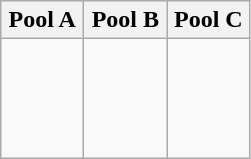<table class="wikitable">
<tr>
<th width=32%>Pool A</th>
<th width=32%>Pool B</th>
<th width=32%>Pool C</th>
</tr>
<tr>
<td><br><br>
<br>
<br>
</td>
<td><br><br>
<br>
<br>
</td>
<td><br><br>
<br>
<br>
</td>
</tr>
</table>
